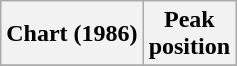<table class="wikitable sortable">
<tr>
<th align="left">Chart (1986)</th>
<th align="center">Peak<br>position</th>
</tr>
<tr>
</tr>
</table>
